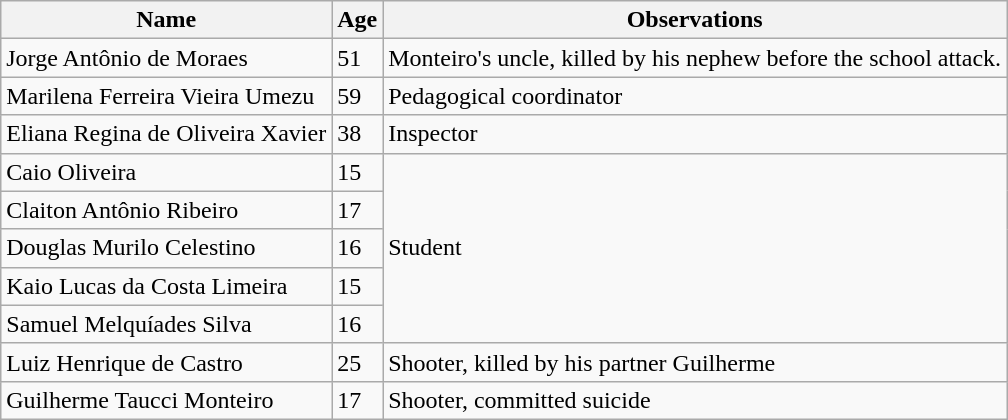<table class="wikitable">
<tr>
<th>Name</th>
<th>Age</th>
<th>Observations</th>
</tr>
<tr>
<td>Jorge Antônio de Moraes</td>
<td>51</td>
<td>Monteiro's uncle, killed by his nephew before the school attack.</td>
</tr>
<tr>
<td>Marilena Ferreira Vieira Umezu</td>
<td>59</td>
<td>Pedagogical coordinator</td>
</tr>
<tr>
<td>Eliana Regina de Oliveira Xavier</td>
<td>38</td>
<td>Inspector</td>
</tr>
<tr>
<td>Caio Oliveira</td>
<td>15</td>
<td rowspan="5">Student</td>
</tr>
<tr>
<td>Claiton Antônio Ribeiro</td>
<td>17</td>
</tr>
<tr>
<td>Douglas Murilo Celestino</td>
<td>16</td>
</tr>
<tr>
<td>Kaio Lucas da Costa Limeira</td>
<td>15</td>
</tr>
<tr>
<td>Samuel Melquíades Silva</td>
<td>16</td>
</tr>
<tr>
<td>Luiz Henrique de Castro</td>
<td>25</td>
<td>Shooter, killed by his partner Guilherme</td>
</tr>
<tr>
<td>Guilherme Taucci Monteiro</td>
<td>17</td>
<td>Shooter, committed suicide</td>
</tr>
</table>
